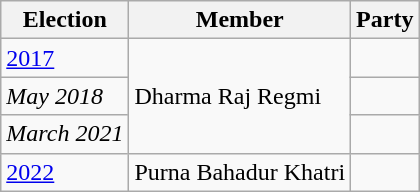<table class="wikitable">
<tr>
<th>Election</th>
<th>Member</th>
<th colspan="2">Party</th>
</tr>
<tr>
<td><a href='#'>2017</a></td>
<td rowspan="3">Dharma Raj Regmi</td>
<td></td>
</tr>
<tr>
<td><em>May 2018</em></td>
<td></td>
</tr>
<tr>
<td><em>March 2021</em></td>
<td></td>
</tr>
<tr>
<td><a href='#'>2022</a></td>
<td>Purna Bahadur Khatri</td>
<td></td>
</tr>
</table>
